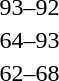<table style="text-align:center">
<tr>
<th width=200></th>
<th width=100></th>
<th width=200></th>
</tr>
<tr>
<td align=right><strong></strong></td>
<td align=center>93–92</td>
<td align=left></td>
</tr>
<tr>
<td align=right></td>
<td align=center>64–93</td>
<td align=left><strong> </strong></td>
</tr>
<tr>
<td align=right></td>
<td align=center>62–68</td>
<td align=left><strong> </strong></td>
</tr>
</table>
